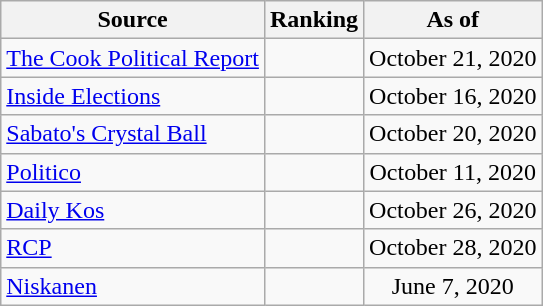<table class="wikitable" style="text-align:center">
<tr>
<th>Source</th>
<th>Ranking</th>
<th>As of</th>
</tr>
<tr>
<td align=left><a href='#'>The Cook Political Report</a></td>
<td></td>
<td>October 21, 2020</td>
</tr>
<tr>
<td align=left><a href='#'>Inside Elections</a></td>
<td></td>
<td>October 16, 2020</td>
</tr>
<tr>
<td align=left><a href='#'>Sabato's Crystal Ball</a></td>
<td></td>
<td>October 20, 2020</td>
</tr>
<tr>
<td align="left"><a href='#'>Politico</a></td>
<td></td>
<td>October 11, 2020</td>
</tr>
<tr>
<td align="left"><a href='#'>Daily Kos</a></td>
<td></td>
<td>October 26, 2020</td>
</tr>
<tr>
<td align="left"><a href='#'>RCP</a></td>
<td></td>
<td>October 28, 2020</td>
</tr>
<tr>
<td align="left"><a href='#'>Niskanen</a></td>
<td></td>
<td>June 7, 2020</td>
</tr>
</table>
